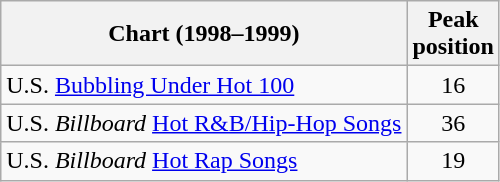<table class="wikitable sortable">
<tr>
<th align="left">Chart (1998–1999)</th>
<th align="center">Peak<br>position</th>
</tr>
<tr>
<td align="left">U.S. <a href='#'>Bubbling Under Hot 100</a></td>
<td align="center">16</td>
</tr>
<tr>
<td align="left">U.S. <em>Billboard</em> <a href='#'>Hot R&B/Hip-Hop Songs</a></td>
<td align="center">36</td>
</tr>
<tr>
<td align="left">U.S. <em>Billboard</em> <a href='#'>Hot Rap Songs</a></td>
<td align="center">19</td>
</tr>
</table>
